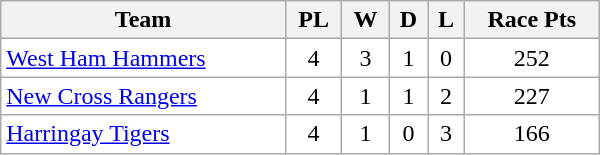<table class=wikitable width="400" style="background:#FFFFFF;">
<tr>
<th>Team</th>
<th>PL</th>
<th>W</th>
<th>D</th>
<th>L</th>
<th>Race Pts</th>
</tr>
<tr>
<td><a href='#'>West Ham Hammers</a></td>
<td align="center">4</td>
<td align="center">3</td>
<td align="center">1</td>
<td align="center">0</td>
<td align="center">252</td>
</tr>
<tr>
<td><a href='#'>New Cross Rangers</a></td>
<td align="center">4</td>
<td align="center">1</td>
<td align="center">1</td>
<td align="center">2</td>
<td align="center">227</td>
</tr>
<tr>
<td><a href='#'>Harringay Tigers</a></td>
<td align="center">4</td>
<td align="center">1</td>
<td align="center">0</td>
<td align="center">3</td>
<td align="center">166</td>
</tr>
</table>
